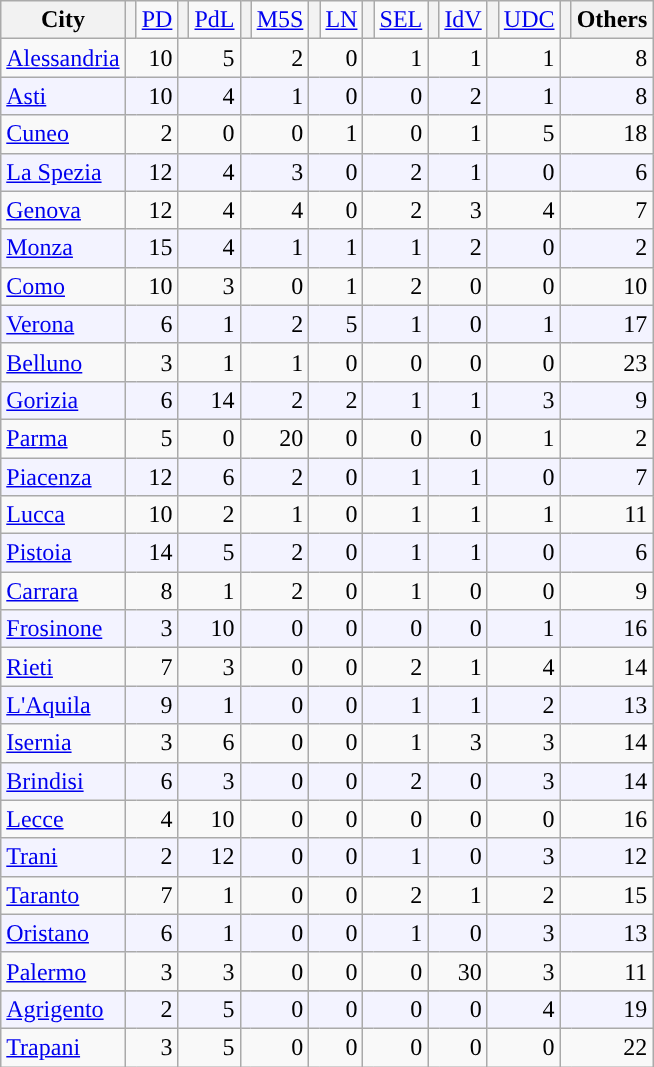<table class="wikitable" style="text-align:right; padding-left:1em">
<tr>
<th align="left">City</th>
<th style="background-color: "></th>
<td><a href='#'>PD</a></td>
<th style="background-color: "></th>
<td><a href='#'>PdL</a></td>
<th style="background-color: "></th>
<td><a href='#'>M5S</a></td>
<th style="background-color: "></th>
<td><a href='#'>LN</a></td>
<th style="background-color: "></th>
<td><a href='#'>SEL</a></td>
<th style="background-color: "></th>
<td><a href='#'>IdV</a></td>
<th style="background-color: "></th>
<td><a href='#'>UDC</a></td>
<th style="background-color: "></th>
<th>Others</th>
</tr>
<tr>
<td align=left><a href='#'>Alessandria</a></td>
<td colspan=2>10</td>
<td colspan=2>5</td>
<td colspan=2>2</td>
<td colspan=2>0</td>
<td colspan=2>1</td>
<td colspan=2>1</td>
<td colspan=2>1</td>
<td colspan=2>8</td>
</tr>
<tr bgcolor=F3F3FF>
<td align=left><a href='#'>Asti</a></td>
<td colspan=2>10</td>
<td colspan=2>4</td>
<td colspan=2>1</td>
<td colspan=2>0</td>
<td colspan=2>0</td>
<td colspan=2>2</td>
<td colspan=2>1</td>
<td colspan=2>8</td>
</tr>
<tr>
<td align=left><a href='#'>Cuneo</a></td>
<td colspan=2>2</td>
<td colspan=2>0</td>
<td colspan=2>0</td>
<td colspan=2>1</td>
<td colspan=2>0</td>
<td colspan=2>1</td>
<td colspan=2>5</td>
<td colspan=2>18</td>
</tr>
<tr bgcolor=F3F3FF>
<td align=left><a href='#'>La Spezia</a></td>
<td colspan=2>12</td>
<td colspan=2>4</td>
<td colspan=2>3</td>
<td colspan=2>0</td>
<td colspan=2>2</td>
<td colspan=2>1</td>
<td colspan=2>0</td>
<td colspan=2>6</td>
</tr>
<tr>
<td align=left><a href='#'>Genova</a></td>
<td colspan=2>12</td>
<td colspan=2>4</td>
<td colspan=2>4</td>
<td colspan=2>0</td>
<td colspan=2>2</td>
<td colspan=2>3</td>
<td colspan=2>4</td>
<td colspan=2>7</td>
</tr>
<tr bgcolor=F3F3FF>
<td align=left><a href='#'>Monza</a></td>
<td colspan=2>15</td>
<td colspan=2>4</td>
<td colspan=2>1</td>
<td colspan=2>1</td>
<td colspan=2>1</td>
<td colspan=2>2</td>
<td colspan=2>0</td>
<td colspan=2>2</td>
</tr>
<tr>
<td align=left><a href='#'>Como</a></td>
<td colspan=2>10</td>
<td colspan=2>3</td>
<td colspan=2>0</td>
<td colspan=2>1</td>
<td colspan=2>2</td>
<td colspan=2>0</td>
<td colspan=2>0</td>
<td colspan=2>10</td>
</tr>
<tr bgcolor=F3F3FF>
<td align=left><a href='#'>Verona</a></td>
<td colspan=2>6</td>
<td colspan=2>1</td>
<td colspan=2>2</td>
<td colspan=2>5</td>
<td colspan=2>1</td>
<td colspan=2>0</td>
<td colspan=2>1</td>
<td colspan=2>17</td>
</tr>
<tr>
<td align=left><a href='#'>Belluno</a></td>
<td colspan=2>3</td>
<td colspan=2>1</td>
<td colspan=2>1</td>
<td colspan=2>0</td>
<td colspan=2>0</td>
<td colspan=2>0</td>
<td colspan=2>0</td>
<td colspan=2>23</td>
</tr>
<tr bgcolor=F3F3FF>
<td align=left><a href='#'>Gorizia</a></td>
<td colspan=2>6</td>
<td colspan=2>14</td>
<td colspan=2>2</td>
<td colspan=2>2</td>
<td colspan=2>1</td>
<td colspan=2>1</td>
<td colspan=2>3</td>
<td colspan=2>9</td>
</tr>
<tr>
<td align=left><a href='#'>Parma</a></td>
<td colspan=2>5</td>
<td colspan=2>0</td>
<td colspan=2>20</td>
<td colspan=2>0</td>
<td colspan=2>0</td>
<td colspan=2>0</td>
<td colspan=2>1</td>
<td colspan=2>2</td>
</tr>
<tr bgcolor=F3F3FF>
<td align=left><a href='#'>Piacenza</a></td>
<td colspan=2>12</td>
<td colspan=2>6</td>
<td colspan=2>2</td>
<td colspan=2>0</td>
<td colspan=2>1</td>
<td colspan=2>1</td>
<td colspan=2>0</td>
<td colspan=2>7</td>
</tr>
<tr>
<td align=left><a href='#'>Lucca</a></td>
<td colspan=2>10</td>
<td colspan=2>2</td>
<td colspan=2>1</td>
<td colspan=2>0</td>
<td colspan=2>1</td>
<td colspan=2>1</td>
<td colspan=2>1</td>
<td colspan=2>11</td>
</tr>
<tr bgcolor=F3F3FF>
<td align=left><a href='#'>Pistoia</a></td>
<td colspan=2>14</td>
<td colspan=2>5</td>
<td colspan=2>2</td>
<td colspan=2>0</td>
<td colspan=2>1</td>
<td colspan=2>1</td>
<td colspan=2>0</td>
<td colspan=2>6</td>
</tr>
<tr>
<td align=left><a href='#'>Carrara</a></td>
<td colspan=2>8</td>
<td colspan=2>1</td>
<td colspan=2>2</td>
<td colspan=2>0</td>
<td colspan=2>1</td>
<td colspan=2>0</td>
<td colspan=2>0</td>
<td colspan=2>9</td>
</tr>
<tr bgcolor=F3F3FF>
<td align=left><a href='#'>Frosinone</a></td>
<td colspan=2>3</td>
<td colspan=2>10</td>
<td colspan=2>0</td>
<td colspan=2>0</td>
<td colspan=2>0</td>
<td colspan=2>0</td>
<td colspan=2>1</td>
<td colspan=2>16</td>
</tr>
<tr>
<td align=left><a href='#'>Rieti</a></td>
<td colspan=2>7</td>
<td colspan=2>3</td>
<td colspan=2>0</td>
<td colspan=2>0</td>
<td colspan=2>2</td>
<td colspan=2>1</td>
<td colspan=2>4</td>
<td colspan=2>14</td>
</tr>
<tr bgcolor=F3F3FF>
<td align=left><a href='#'>L'Aquila</a></td>
<td colspan=2>9</td>
<td colspan=2>1</td>
<td colspan=2>0</td>
<td colspan=2>0</td>
<td colspan=2>1</td>
<td colspan=2>1</td>
<td colspan=2>2</td>
<td colspan=2>13</td>
</tr>
<tr>
<td align=left><a href='#'>Isernia</a></td>
<td colspan=2>3</td>
<td colspan=2>6</td>
<td colspan=2>0</td>
<td colspan=2>0</td>
<td colspan=2>1</td>
<td colspan=2>3</td>
<td colspan=2>3</td>
<td colspan=2>14</td>
</tr>
<tr bgcolor=F3F3FF>
<td align=left><a href='#'>Brindisi</a></td>
<td colspan=2>6</td>
<td colspan=2>3</td>
<td colspan=2>0</td>
<td colspan=2>0</td>
<td colspan=2>2</td>
<td colspan=2>0</td>
<td colspan=2>3</td>
<td colspan=2>14</td>
</tr>
<tr>
<td align=left><a href='#'>Lecce</a></td>
<td colspan=2>4</td>
<td colspan=2>10</td>
<td colspan=2>0</td>
<td colspan=2>0</td>
<td colspan=2>0</td>
<td colspan=2>0</td>
<td colspan=2>0</td>
<td colspan=2>16</td>
</tr>
<tr bgcolor=F3F3FF>
<td align=left><a href='#'>Trani</a></td>
<td colspan=2>2</td>
<td colspan=2>12</td>
<td colspan=2>0</td>
<td colspan=2>0</td>
<td colspan=2>1</td>
<td colspan=2>0</td>
<td colspan=2>3</td>
<td colspan=2>12</td>
</tr>
<tr>
<td align=left><a href='#'>Taranto</a></td>
<td colspan=2>7</td>
<td colspan=2>1</td>
<td colspan=2>0</td>
<td colspan=2>0</td>
<td colspan=2>2</td>
<td colspan=2>1</td>
<td colspan=2>2</td>
<td colspan=2>15</td>
</tr>
<tr bgcolor=F3F3FF>
<td align=left><a href='#'>Oristano</a></td>
<td colspan=2>6</td>
<td colspan=2>1</td>
<td colspan=2>0</td>
<td colspan=2>0</td>
<td colspan=2>1</td>
<td colspan=2>0</td>
<td colspan=2>3</td>
<td colspan=2>13</td>
</tr>
<tr>
<td align=left><a href='#'>Palermo</a></td>
<td colspan=2>3</td>
<td colspan=2>3</td>
<td colspan=2>0</td>
<td colspan=2>0</td>
<td colspan=2>0</td>
<td colspan=2>30</td>
<td colspan=2>3</td>
<td colspan=2>11</td>
</tr>
<tr>
</tr>
<tr bgcolor=F3F3FF>
<td align=left><a href='#'>Agrigento</a></td>
<td colspan=2>2</td>
<td colspan=2>5</td>
<td colspan=2>0</td>
<td colspan=2>0</td>
<td colspan=2>0</td>
<td colspan=2>0</td>
<td colspan=2>4</td>
<td colspan=2>19</td>
</tr>
<tr>
<td align=left><a href='#'>Trapani</a></td>
<td colspan=2>3</td>
<td colspan=2>5</td>
<td colspan=2>0</td>
<td colspan=2>0</td>
<td colspan=2>0</td>
<td colspan=2>0</td>
<td colspan=2>0</td>
<td colspan=2>22</td>
</tr>
</table>
